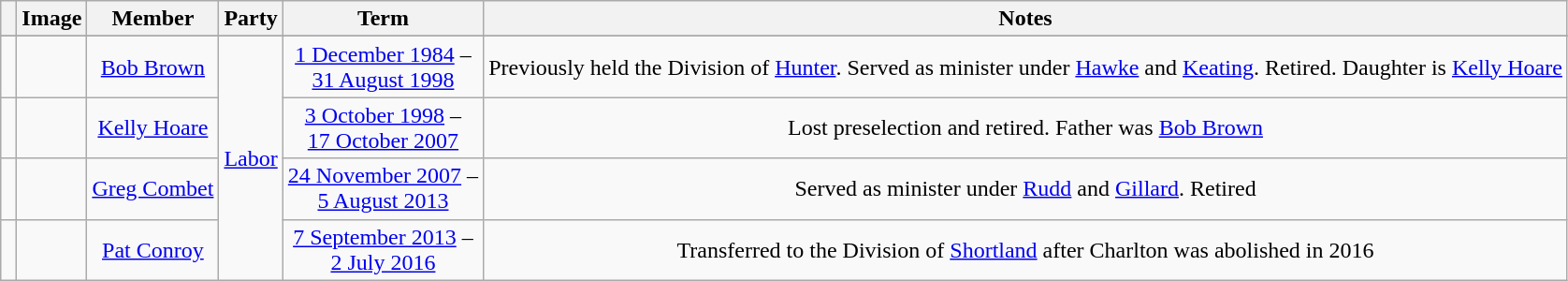<table class=wikitable style="text-align:center">
<tr>
<th></th>
<th>Image</th>
<th>Member</th>
<th>Party</th>
<th>Term</th>
<th>Notes</th>
</tr>
<tr>
</tr>
<tr>
<td> </td>
<td></td>
<td><a href='#'>Bob Brown</a><br></td>
<td rowspan="4"><a href='#'>Labor</a></td>
<td nowrap><a href='#'>1 December 1984</a> –<br><a href='#'>31 August 1998</a></td>
<td>Previously held the Division of <a href='#'>Hunter</a>. Served as minister under <a href='#'>Hawke</a> and <a href='#'>Keating</a>. Retired. Daughter is <a href='#'>Kelly Hoare</a></td>
</tr>
<tr>
<td> </td>
<td></td>
<td><a href='#'>Kelly Hoare</a><br></td>
<td nowrap><a href='#'>3 October 1998</a> –<br><a href='#'>17 October 2007</a></td>
<td>Lost preselection and retired. Father was <a href='#'>Bob Brown</a></td>
</tr>
<tr>
<td> </td>
<td></td>
<td><a href='#'>Greg Combet</a><br></td>
<td nowrap><a href='#'>24 November 2007</a> –<br><a href='#'>5 August 2013</a></td>
<td>Served as minister under <a href='#'>Rudd</a> and <a href='#'>Gillard</a>. Retired</td>
</tr>
<tr>
<td> </td>
<td></td>
<td><a href='#'>Pat Conroy</a><br></td>
<td nowrap><a href='#'>7 September 2013</a> –<br><a href='#'>2 July 2016</a></td>
<td>Transferred to the Division of <a href='#'>Shortland</a> after Charlton was abolished in 2016</td>
</tr>
</table>
